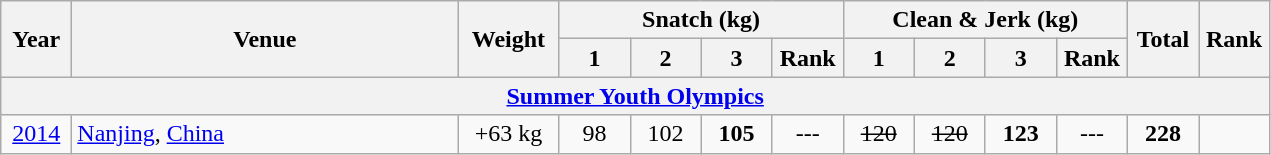<table class = "wikitable" style="text-align:center;">
<tr>
<th rowspan=2 width=40>Year</th>
<th rowspan=2 width=250>Venue</th>
<th rowspan=2 width=60>Weight</th>
<th colspan=4>Snatch (kg)</th>
<th colspan=4>Clean & Jerk (kg)</th>
<th rowspan=2 width=40>Total</th>
<th rowspan=2 width=40>Rank</th>
</tr>
<tr>
<th width=40>1</th>
<th width=40>2</th>
<th width=40>3</th>
<th width=40>Rank</th>
<th width=40>1</th>
<th width=40>2</th>
<th width=40>3</th>
<th width=40>Rank</th>
</tr>
<tr>
<th colspan=13><a href='#'>Summer Youth Olympics</a></th>
</tr>
<tr>
<td><a href='#'>2014</a></td>
<td align=left> <a href='#'>Nanjing</a>, <a href='#'>China</a></td>
<td>+63 kg</td>
<td>98</td>
<td>102</td>
<td><strong>105</strong></td>
<td>---</td>
<td><s>120</s></td>
<td><s>120</s></td>
<td><strong>123</strong></td>
<td>---</td>
<td><strong>228</strong></td>
<td></td>
</tr>
</table>
